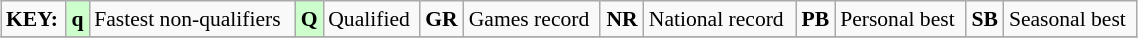<table class="wikitable" style="margin:0.5em auto; font-size:90%;position:relative;" width=60%>
<tr>
<td><strong>KEY:</strong></td>
<td bgcolor=ccffcc align=center><strong>q</strong></td>
<td>Fastest non-qualifiers</td>
<td bgcolor=ccffcc align=center><strong>Q</strong></td>
<td>Qualified</td>
<td align=center><strong>GR</strong></td>
<td>Games record</td>
<td align=center><strong>NR</strong></td>
<td>National record</td>
<td align=center><strong>PB</strong></td>
<td>Personal best</td>
<td align=center><strong>SB</strong></td>
<td>Seasonal best</td>
</tr>
<tr>
</tr>
</table>
